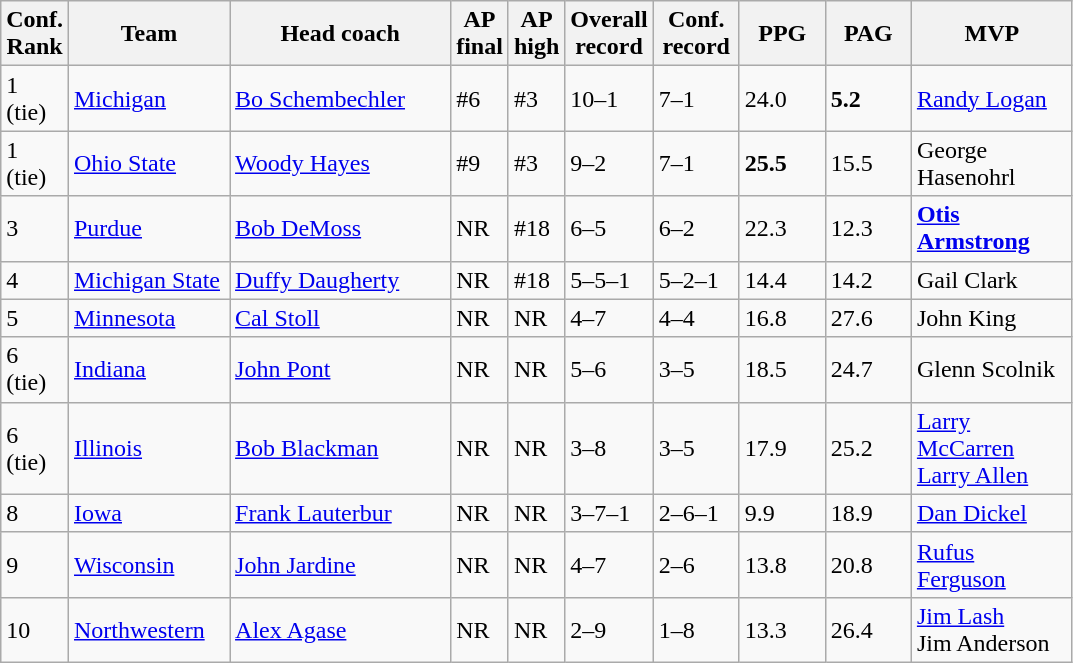<table class="sortable wikitable">
<tr>
<th width="25">Conf. Rank</th>
<th width="100">Team</th>
<th width="140">Head coach</th>
<th width="25">AP final</th>
<th width="25">AP high</th>
<th width="50">Overall record</th>
<th width="50">Conf. record</th>
<th width="50">PPG</th>
<th width="50">PAG</th>
<th width="100">MVP</th>
</tr>
<tr align="left" bgcolor="">
<td>1 (tie)</td>
<td><a href='#'>Michigan</a></td>
<td><a href='#'>Bo Schembechler</a></td>
<td>#6</td>
<td>#3</td>
<td>10–1</td>
<td>7–1</td>
<td>24.0</td>
<td><strong>5.2</strong></td>
<td><a href='#'>Randy Logan</a></td>
</tr>
<tr align="left" bgcolor="">
<td>1 (tie)</td>
<td><a href='#'>Ohio State</a></td>
<td><a href='#'>Woody Hayes</a></td>
<td>#9</td>
<td>#3</td>
<td>9–2</td>
<td>7–1</td>
<td><strong>25.5</strong></td>
<td>15.5</td>
<td>George Hasenohrl</td>
</tr>
<tr align="left" bgcolor="">
<td>3</td>
<td><a href='#'>Purdue</a></td>
<td><a href='#'>Bob DeMoss</a></td>
<td>NR</td>
<td>#18</td>
<td>6–5</td>
<td>6–2</td>
<td>22.3</td>
<td>12.3</td>
<td><strong><a href='#'>Otis Armstrong</a></strong></td>
</tr>
<tr align="left" bgcolor="">
<td>4</td>
<td><a href='#'>Michigan State</a></td>
<td><a href='#'>Duffy Daugherty</a></td>
<td>NR</td>
<td>#18</td>
<td>5–5–1</td>
<td>5–2–1</td>
<td>14.4</td>
<td>14.2</td>
<td>Gail Clark</td>
</tr>
<tr align="left" bgcolor="">
<td>5</td>
<td><a href='#'>Minnesota</a></td>
<td><a href='#'>Cal Stoll</a></td>
<td>NR</td>
<td>NR</td>
<td>4–7</td>
<td>4–4</td>
<td>16.8</td>
<td>27.6</td>
<td>John King</td>
</tr>
<tr align="left" bgcolor="">
<td>6 (tie)</td>
<td><a href='#'>Indiana</a></td>
<td><a href='#'>John Pont</a></td>
<td>NR</td>
<td>NR</td>
<td>5–6</td>
<td>3–5</td>
<td>18.5</td>
<td>24.7</td>
<td>Glenn Scolnik</td>
</tr>
<tr align="left" bgcolor="">
<td>6 (tie)</td>
<td><a href='#'>Illinois</a></td>
<td><a href='#'>Bob Blackman</a></td>
<td>NR</td>
<td>NR</td>
<td>3–8</td>
<td>3–5</td>
<td>17.9</td>
<td>25.2</td>
<td><a href='#'>Larry McCarren</a><br><a href='#'>Larry Allen</a></td>
</tr>
<tr align="left" bgcolor="">
<td>8</td>
<td><a href='#'>Iowa</a></td>
<td><a href='#'>Frank Lauterbur</a></td>
<td>NR</td>
<td>NR</td>
<td>3–7–1</td>
<td>2–6–1</td>
<td>9.9</td>
<td>18.9</td>
<td><a href='#'>Dan Dickel</a></td>
</tr>
<tr align="left" bgcolor="">
<td>9</td>
<td><a href='#'>Wisconsin</a></td>
<td><a href='#'>John Jardine</a></td>
<td>NR</td>
<td>NR</td>
<td>4–7</td>
<td>2–6</td>
<td>13.8</td>
<td>20.8</td>
<td><a href='#'>Rufus Ferguson</a></td>
</tr>
<tr align="left" bgcolor="">
<td>10</td>
<td><a href='#'>Northwestern</a></td>
<td><a href='#'>Alex Agase</a></td>
<td>NR</td>
<td>NR</td>
<td>2–9</td>
<td>1–8</td>
<td>13.3</td>
<td>26.4</td>
<td><a href='#'>Jim Lash</a><br>Jim Anderson</td>
</tr>
</table>
